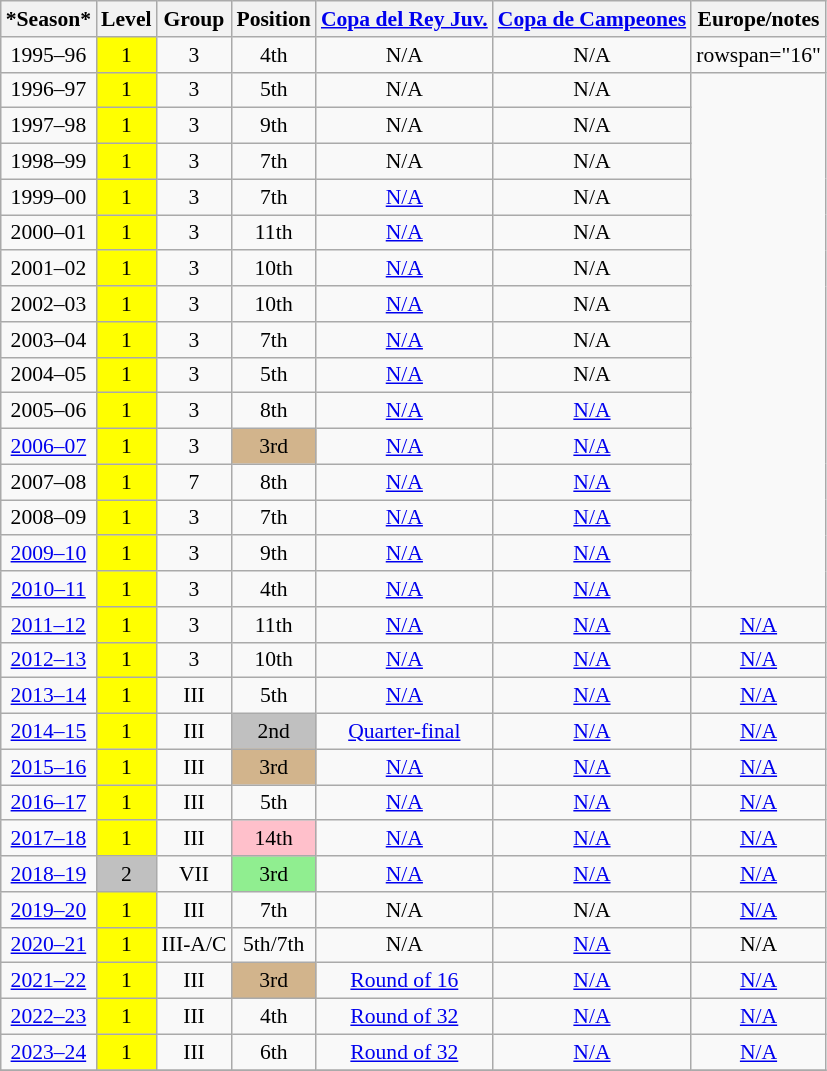<table class="wikitable" style="text-align:center; font-size:90%">
<tr>
<th>*Season*</th>
<th>Level</th>
<th>Group</th>
<th>Position</th>
<th><a href='#'>Copa del Rey Juv.</a></th>
<th><a href='#'>Copa de Campeones</a></th>
<th>Europe/notes</th>
</tr>
<tr>
<td>1995–96</td>
<td bgcolor=#FFFF00>1</td>
<td>3</td>
<td>4th</td>
<td>N/A</td>
<td>N/A</td>
<td>rowspan="16" </td>
</tr>
<tr>
<td>1996–97</td>
<td bgcolor=#FFFF00>1</td>
<td>3</td>
<td>5th</td>
<td>N/A</td>
<td>N/A</td>
</tr>
<tr>
<td>1997–98</td>
<td bgcolor=#FFFF00>1</td>
<td>3</td>
<td>9th</td>
<td>N/A</td>
<td>N/A</td>
</tr>
<tr>
<td>1998–99</td>
<td bgcolor=#FFFF00>1</td>
<td>3</td>
<td>7th</td>
<td>N/A</td>
<td>N/A</td>
</tr>
<tr>
<td>1999–00</td>
<td bgcolor=#FFFF00>1</td>
<td>3</td>
<td>7th</td>
<td><a href='#'>N/A</a></td>
<td>N/A</td>
</tr>
<tr>
<td>2000–01</td>
<td bgcolor=#FFFF00>1</td>
<td>3</td>
<td>11th</td>
<td><a href='#'>N/A</a></td>
<td>N/A</td>
</tr>
<tr>
<td>2001–02</td>
<td bgcolor=#FFFF00>1</td>
<td>3</td>
<td>10th</td>
<td><a href='#'>N/A</a></td>
<td>N/A</td>
</tr>
<tr>
<td>2002–03</td>
<td bgcolor=#FFFF00>1</td>
<td>3</td>
<td>10th</td>
<td><a href='#'>N/A</a></td>
<td>N/A</td>
</tr>
<tr>
<td>2003–04</td>
<td bgcolor=#FFFF00>1</td>
<td>3</td>
<td>7th</td>
<td><a href='#'>N/A</a></td>
<td>N/A</td>
</tr>
<tr>
<td>2004–05</td>
<td bgcolor=#FFFF00>1</td>
<td>3</td>
<td>5th</td>
<td><a href='#'>N/A</a></td>
<td>N/A</td>
</tr>
<tr>
<td>2005–06</td>
<td bgcolor=#FFFF00>1</td>
<td>3</td>
<td>8th</td>
<td><a href='#'>N/A</a></td>
<td><a href='#'>N/A</a></td>
</tr>
<tr>
<td><a href='#'>2006–07</a></td>
<td bgcolor=#FFFF00>1</td>
<td>3</td>
<td bgcolor=#D2B48C>3rd</td>
<td><a href='#'>N/A</a></td>
<td><a href='#'>N/A</a></td>
</tr>
<tr>
<td>2007–08</td>
<td bgcolor=#FFFF00>1</td>
<td>7</td>
<td>8th</td>
<td><a href='#'>N/A</a></td>
<td><a href='#'>N/A</a></td>
</tr>
<tr>
<td>2008–09</td>
<td bgcolor=#FFFF00>1</td>
<td>3</td>
<td>7th</td>
<td><a href='#'>N/A</a></td>
<td><a href='#'>N/A</a></td>
</tr>
<tr>
<td><a href='#'>2009–10</a></td>
<td bgcolor=#FFFF00>1</td>
<td>3</td>
<td>9th</td>
<td><a href='#'>N/A</a></td>
<td><a href='#'>N/A</a></td>
</tr>
<tr>
<td><a href='#'>2010–11</a></td>
<td bgcolor=#FFFF00>1</td>
<td>3</td>
<td>4th</td>
<td><a href='#'>N/A</a></td>
<td><a href='#'>N/A</a></td>
</tr>
<tr>
<td><a href='#'>2011–12</a></td>
<td bgcolor=#FFFF00>1</td>
<td>3</td>
<td>11th</td>
<td><a href='#'>N/A</a></td>
<td><a href='#'>N/A</a></td>
<td><a href='#'>N/A</a></td>
</tr>
<tr>
<td><a href='#'>2012–13</a></td>
<td bgcolor=#FFFF00>1</td>
<td>3</td>
<td>10th</td>
<td><a href='#'>N/A</a></td>
<td><a href='#'>N/A</a></td>
<td><a href='#'>N/A</a></td>
</tr>
<tr>
<td><a href='#'>2013–14</a></td>
<td bgcolor=#FFFF00>1</td>
<td>III</td>
<td>5th</td>
<td><a href='#'>N/A</a></td>
<td><a href='#'>N/A</a></td>
<td><a href='#'>N/A</a></td>
</tr>
<tr>
<td><a href='#'>2014–15</a></td>
<td bgcolor=#FFFF00>1</td>
<td>III</td>
<td bgcolor=silver>2nd</td>
<td><a href='#'>Quarter-final</a></td>
<td><a href='#'>N/A</a></td>
<td><a href='#'>N/A</a></td>
</tr>
<tr>
<td><a href='#'>2015–16</a></td>
<td bgcolor=#FFFF00>1</td>
<td>III</td>
<td bgcolor=#D2B48C>3rd</td>
<td><a href='#'>N/A</a></td>
<td><a href='#'>N/A</a></td>
<td><a href='#'>N/A</a></td>
</tr>
<tr>
<td><a href='#'>2016–17</a></td>
<td bgcolor=#FFFF00>1</td>
<td>III</td>
<td>5th</td>
<td><a href='#'>N/A</a></td>
<td><a href='#'>N/A</a></td>
<td><a href='#'>N/A</a></td>
</tr>
<tr>
<td><a href='#'>2017–18</a></td>
<td bgcolor=#FFFF00>1</td>
<td>III</td>
<td bgcolor=pink>14th</td>
<td><a href='#'>N/A</a></td>
<td><a href='#'>N/A</a></td>
<td><a href='#'>N/A</a></td>
</tr>
<tr>
<td><a href='#'>2018–19</a></td>
<td bgcolor=silver>2</td>
<td>VII</td>
<td bgcolor=lightgreen>3rd</td>
<td><a href='#'>N/A</a></td>
<td><a href='#'>N/A</a></td>
<td><a href='#'>N/A</a></td>
</tr>
<tr>
<td><a href='#'>2019–20</a></td>
<td bgcolor=#FFFF00>1</td>
<td>III</td>
<td>7th</td>
<td>N/A</td>
<td>N/A</td>
<td><a href='#'>N/A</a></td>
</tr>
<tr>
<td><a href='#'>2020–21</a></td>
<td bgcolor=#FFFF00>1</td>
<td>III-A/C</td>
<td>5th/7th</td>
<td>N/A</td>
<td><a href='#'>N/A</a></td>
<td>N/A</td>
</tr>
<tr>
<td><a href='#'>2021–22</a></td>
<td bgcolor=#FFFF00>1</td>
<td>III</td>
<td bgcolor=#D2B48C>3rd</td>
<td><a href='#'>Round of 16</a></td>
<td><a href='#'>N/A</a></td>
<td><a href='#'>N/A</a></td>
</tr>
<tr>
<td><a href='#'>2022–23</a></td>
<td bgcolor=#FFFF00>1</td>
<td>III</td>
<td>4th</td>
<td><a href='#'>Round of 32</a></td>
<td><a href='#'>N/A</a></td>
<td><a href='#'>N/A</a></td>
</tr>
<tr>
<td><a href='#'>2023–24</a></td>
<td bgcolor=#FFFF00>1</td>
<td>III</td>
<td>6th</td>
<td><a href='#'>Round of 32</a></td>
<td><a href='#'>N/A</a></td>
<td><a href='#'>N/A</a></td>
</tr>
<tr>
</tr>
</table>
